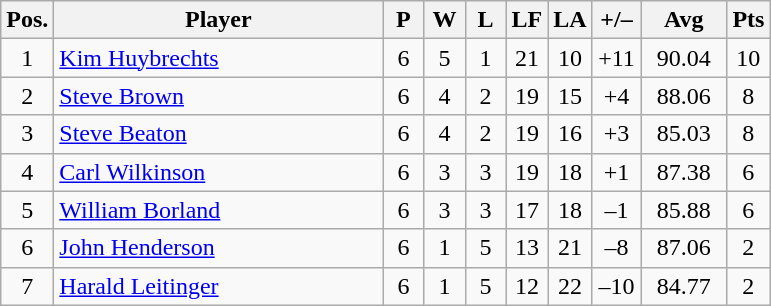<table class="wikitable" style="text-align:center; margin: 1em auto 1em auto, align:left">
<tr>
<th width=20>Pos.</th>
<th width=212>Player</th>
<th width=20>P</th>
<th width=20>W</th>
<th width=20>L</th>
<th width=20>LF</th>
<th width=20>LA</th>
<th width=25>+/–</th>
<th width=50>Avg</th>
<th width=20>Pts</th>
</tr>
<tr style=>
<td>1</td>
<td align=left> <a href='#'>Kim Huybrechts</a></td>
<td>6</td>
<td>5</td>
<td>1</td>
<td>21</td>
<td>10</td>
<td>+11</td>
<td>90.04</td>
<td>10</td>
</tr>
<tr style=>
<td>2</td>
<td align=left> <a href='#'>Steve Brown</a></td>
<td>6</td>
<td>4</td>
<td>2</td>
<td>19</td>
<td>15</td>
<td>+4</td>
<td>88.06</td>
<td>8</td>
</tr>
<tr style=>
<td>3</td>
<td align=left> <a href='#'>Steve Beaton</a></td>
<td>6</td>
<td>4</td>
<td>2</td>
<td>19</td>
<td>16</td>
<td>+3</td>
<td>85.03</td>
<td>8</td>
</tr>
<tr style=>
<td>4</td>
<td align=left> <a href='#'>Carl Wilkinson</a></td>
<td>6</td>
<td>3</td>
<td>3</td>
<td>19</td>
<td>18</td>
<td>+1</td>
<td>87.38</td>
<td>6</td>
</tr>
<tr style=>
<td>5</td>
<td align=left> <a href='#'>William Borland</a></td>
<td>6</td>
<td>3</td>
<td>3</td>
<td>17</td>
<td>18</td>
<td>–1</td>
<td>85.88</td>
<td>6</td>
</tr>
<tr style=>
<td>6</td>
<td align=left> <a href='#'>John Henderson</a></td>
<td>6</td>
<td>1</td>
<td>5</td>
<td>13</td>
<td>21</td>
<td>–8</td>
<td>87.06</td>
<td>2</td>
</tr>
<tr style=>
<td>7</td>
<td align=left> <a href='#'>Harald Leitinger</a></td>
<td>6</td>
<td>1</td>
<td>5</td>
<td>12</td>
<td>22</td>
<td>–10</td>
<td>84.77</td>
<td>2</td>
</tr>
</table>
